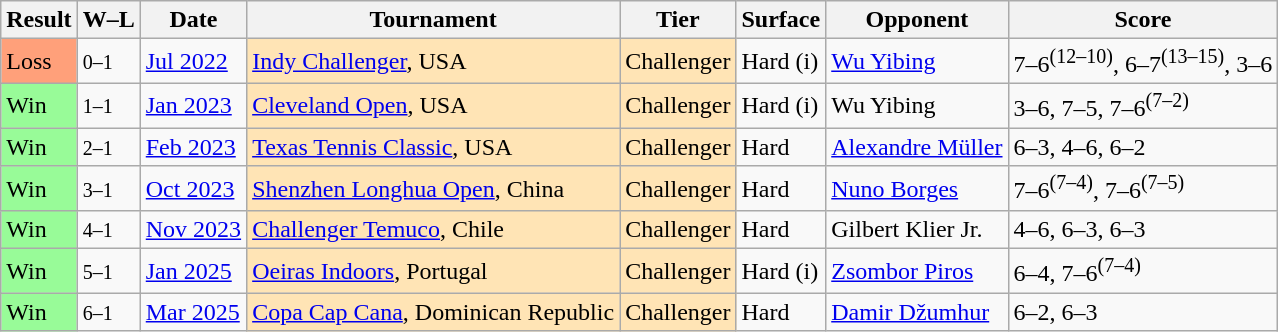<table class="sortable wikitable">
<tr>
<th>Result</th>
<th class="unsortable">W–L</th>
<th>Date</th>
<th>Tournament</th>
<th>Tier</th>
<th>Surface</th>
<th>Opponent</th>
<th class="unsortable">Score</th>
</tr>
<tr>
<td bgcolor=FFA07A>Loss</td>
<td><small>0–1</small></td>
<td><a href='#'>Jul 2022</a></td>
<td style="background:moccasin;"><a href='#'>Indy Challenger</a>, USA</td>
<td style="background:moccasin;">Challenger</td>
<td>Hard (i)</td>
<td> <a href='#'>Wu Yibing</a></td>
<td>7–6<sup>(12–10)</sup>, 6–7<sup>(13–15)</sup>, 3–6</td>
</tr>
<tr>
<td bgcolor=98FB98>Win</td>
<td><small>1–1</small></td>
<td><a href='#'>Jan 2023</a></td>
<td style="background:moccasin;"><a href='#'>Cleveland Open</a>, USA</td>
<td style="background:moccasin;">Challenger</td>
<td>Hard (i)</td>
<td> Wu Yibing</td>
<td>3–6, 7–5, 7–6<sup>(7–2)</sup></td>
</tr>
<tr>
<td bgcolor=98FB98>Win</td>
<td><small>2–1</small></td>
<td><a href='#'>Feb 2023</a></td>
<td style="background:moccasin;"><a href='#'>Texas Tennis Classic</a>, USA</td>
<td style="background:moccasin;">Challenger</td>
<td>Hard</td>
<td> <a href='#'>Alexandre Müller</a></td>
<td>6–3, 4–6, 6–2</td>
</tr>
<tr>
<td bgcolor=98FB98>Win</td>
<td><small>3–1</small></td>
<td><a href='#'>Oct 2023</a></td>
<td style="background:moccasin;"><a href='#'>Shenzhen Longhua Open</a>, China</td>
<td style="background:moccasin;">Challenger</td>
<td>Hard</td>
<td> <a href='#'>Nuno Borges</a></td>
<td>7–6<sup>(7–4)</sup>, 7–6<sup>(7–5)</sup></td>
</tr>
<tr>
<td bgcolor=98FB98>Win</td>
<td><small>4–1</small></td>
<td><a href='#'>Nov 2023</a></td>
<td style="background:moccasin;"><a href='#'>Challenger Temuco</a>, Chile</td>
<td style="background:moccasin;">Challenger</td>
<td>Hard</td>
<td> Gilbert Klier Jr.</td>
<td>4–6, 6–3, 6–3</td>
</tr>
<tr>
<td bgcolor=98FB98>Win</td>
<td><small>5–1</small></td>
<td><a href='#'>Jan 2025</a></td>
<td style="background:moccasin;"><a href='#'>Oeiras Indoors</a>, Portugal</td>
<td style="background:moccasin;">Challenger</td>
<td>Hard (i)</td>
<td> <a href='#'>Zsombor Piros</a></td>
<td>6–4, 7–6<sup>(7–4)</sup></td>
</tr>
<tr>
<td bgcolor=98FB98>Win</td>
<td><small>6–1</small></td>
<td><a href='#'>Mar 2025</a></td>
<td style="background:moccasin;"><a href='#'>Copa Cap Cana</a>, Dominican Republic</td>
<td style="background:moccasin;">Challenger</td>
<td>Hard</td>
<td> <a href='#'>Damir Džumhur</a></td>
<td>6–2, 6–3</td>
</tr>
</table>
